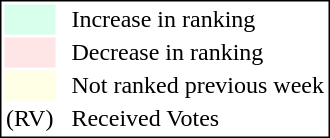<table style="border:1px solid black;">
<tr>
<td style="background:#D8FFEB; width:20px;"></td>
<td> </td>
<td>Increase in ranking</td>
</tr>
<tr>
<td style="background:#FFE6E6; width:20px;"></td>
<td> </td>
<td>Decrease in ranking</td>
</tr>
<tr>
<td style="background:#FFFFE6; width:20px;"></td>
<td> </td>
<td>Not ranked previous week</td>
</tr>
<tr>
<td>(RV)</td>
<td> </td>
<td>Received Votes</td>
</tr>
</table>
